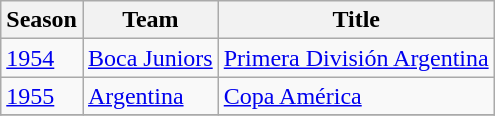<table class="wikitable">
<tr>
<th>Season</th>
<th>Team</th>
<th>Title</th>
</tr>
<tr>
<td><a href='#'>1954</a></td>
<td><a href='#'>Boca Juniors</a></td>
<td><a href='#'>Primera División Argentina</a></td>
</tr>
<tr>
<td><a href='#'>1955</a></td>
<td><a href='#'>Argentina</a></td>
<td><a href='#'>Copa América</a></td>
</tr>
<tr>
</tr>
</table>
